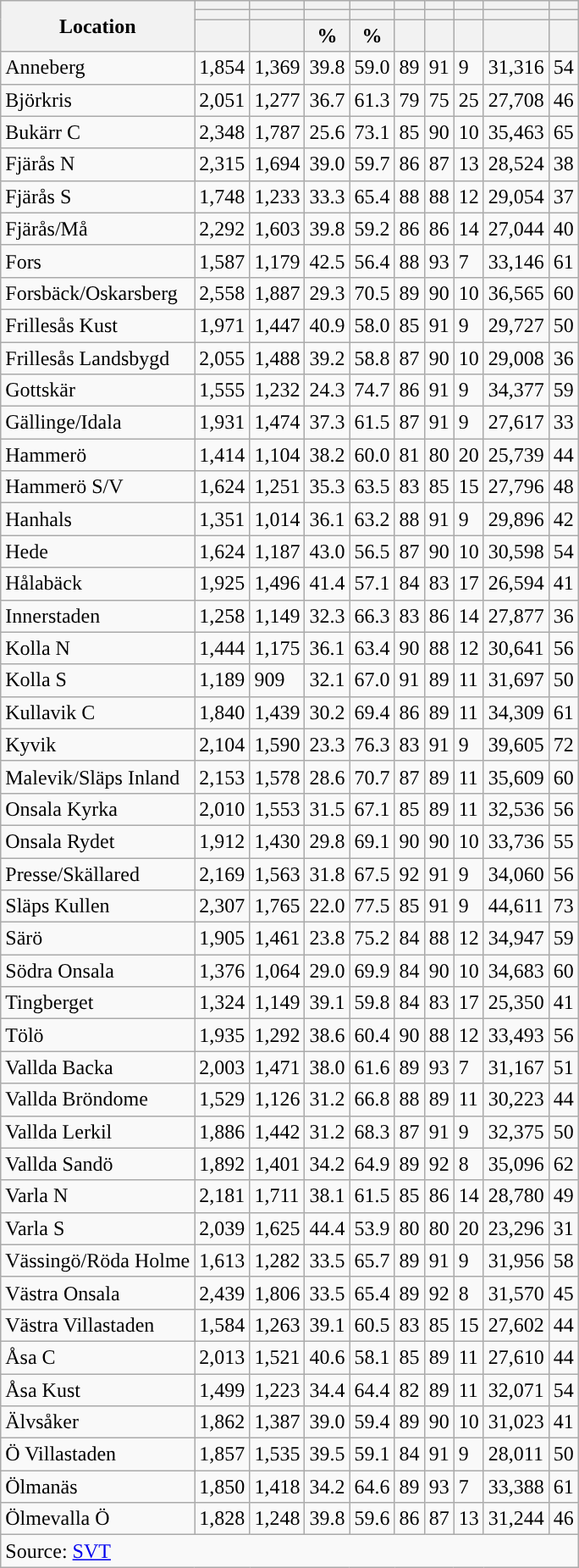<table role="presentation" class="wikitable sortable mw-collapsible mw-collapsed">
<tr>
<th rowspan="3">Location</th>
<th></th>
<th></th>
<th></th>
<th></th>
<th></th>
<th></th>
<th></th>
<th></th>
<th></th>
</tr>
<tr>
<th></th>
<th></th>
<th style="background:"></th>
<th style="background:"></th>
<th></th>
<th></th>
<th></th>
<th></th>
<th></th>
</tr>
<tr>
<th data-sort-type="number"></th>
<th data-sort-type="number"></th>
<th data-sort-type="number">%</th>
<th data-sort-type="number">%</th>
<th data-sort-type="number"></th>
<th data-sort-type="number"></th>
<th data-sort-type="number"></th>
<th data-sort-type="number"></th>
<th data-sort-type="number"></th>
</tr>
<tr>
<td align="left">Anneberg</td>
<td>1,854</td>
<td>1,369</td>
<td>39.8</td>
<td>59.0</td>
<td>89</td>
<td>91</td>
<td>9</td>
<td>31,316</td>
<td>54</td>
</tr>
<tr>
<td align="left">Björkris</td>
<td>2,051</td>
<td>1,277</td>
<td>36.7</td>
<td>61.3</td>
<td>79</td>
<td>75</td>
<td>25</td>
<td>27,708</td>
<td>46</td>
</tr>
<tr>
<td align="left">Bukärr C</td>
<td>2,348</td>
<td>1,787</td>
<td>25.6</td>
<td>73.1</td>
<td>85</td>
<td>90</td>
<td>10</td>
<td>35,463</td>
<td>65</td>
</tr>
<tr>
<td align="left">Fjärås N</td>
<td>2,315</td>
<td>1,694</td>
<td>39.0</td>
<td>59.7</td>
<td>86</td>
<td>87</td>
<td>13</td>
<td>28,524</td>
<td>38</td>
</tr>
<tr>
<td align="left">Fjärås S</td>
<td>1,748</td>
<td>1,233</td>
<td>33.3</td>
<td>65.4</td>
<td>88</td>
<td>88</td>
<td>12</td>
<td>29,054</td>
<td>37</td>
</tr>
<tr>
<td align="left">Fjärås/Må</td>
<td>2,292</td>
<td>1,603</td>
<td>39.8</td>
<td>59.2</td>
<td>86</td>
<td>86</td>
<td>14</td>
<td>27,044</td>
<td>40</td>
</tr>
<tr>
<td align="left">Fors</td>
<td>1,587</td>
<td>1,179</td>
<td>42.5</td>
<td>56.4</td>
<td>88</td>
<td>93</td>
<td>7</td>
<td>33,146</td>
<td>61</td>
</tr>
<tr>
<td align="left">Forsbäck/Oskarsberg</td>
<td>2,558</td>
<td>1,887</td>
<td>29.3</td>
<td>70.5</td>
<td>89</td>
<td>90</td>
<td>10</td>
<td>36,565</td>
<td>60</td>
</tr>
<tr>
<td align="left">Frillesås Kust</td>
<td>1,971</td>
<td>1,447</td>
<td>40.9</td>
<td>58.0</td>
<td>85</td>
<td>91</td>
<td>9</td>
<td>29,727</td>
<td>50</td>
</tr>
<tr>
<td align="left">Frillesås Landsbygd</td>
<td>2,055</td>
<td>1,488</td>
<td>39.2</td>
<td>58.8</td>
<td>87</td>
<td>90</td>
<td>10</td>
<td>29,008</td>
<td>36</td>
</tr>
<tr>
<td align="left">Gottskär</td>
<td>1,555</td>
<td>1,232</td>
<td>24.3</td>
<td>74.7</td>
<td>86</td>
<td>91</td>
<td>9</td>
<td>34,377</td>
<td>59</td>
</tr>
<tr>
<td align="left">Gällinge/Idala</td>
<td>1,931</td>
<td>1,474</td>
<td>37.3</td>
<td>61.5</td>
<td>87</td>
<td>91</td>
<td>9</td>
<td>27,617</td>
<td>33</td>
</tr>
<tr>
<td align="left">Hammerö</td>
<td>1,414</td>
<td>1,104</td>
<td>38.2</td>
<td>60.0</td>
<td>81</td>
<td>80</td>
<td>20</td>
<td>25,739</td>
<td>44</td>
</tr>
<tr>
<td align="left">Hammerö S/V</td>
<td>1,624</td>
<td>1,251</td>
<td>35.3</td>
<td>63.5</td>
<td>83</td>
<td>85</td>
<td>15</td>
<td>27,796</td>
<td>48</td>
</tr>
<tr>
<td align="left">Hanhals</td>
<td>1,351</td>
<td>1,014</td>
<td>36.1</td>
<td>63.2</td>
<td>88</td>
<td>91</td>
<td>9</td>
<td>29,896</td>
<td>42</td>
</tr>
<tr>
<td align="left">Hede</td>
<td>1,624</td>
<td>1,187</td>
<td>43.0</td>
<td>56.5</td>
<td>87</td>
<td>90</td>
<td>10</td>
<td>30,598</td>
<td>54</td>
</tr>
<tr>
<td align="left">Hålabäck</td>
<td>1,925</td>
<td>1,496</td>
<td>41.4</td>
<td>57.1</td>
<td>84</td>
<td>83</td>
<td>17</td>
<td>26,594</td>
<td>41</td>
</tr>
<tr>
<td align="left">Innerstaden</td>
<td>1,258</td>
<td>1,149</td>
<td>32.3</td>
<td>66.3</td>
<td>83</td>
<td>86</td>
<td>14</td>
<td>27,877</td>
<td>36</td>
</tr>
<tr>
<td align="left">Kolla N</td>
<td>1,444</td>
<td>1,175</td>
<td>36.1</td>
<td>63.4</td>
<td>90</td>
<td>88</td>
<td>12</td>
<td>30,641</td>
<td>56</td>
</tr>
<tr>
<td align="left">Kolla S</td>
<td>1,189</td>
<td>909</td>
<td>32.1</td>
<td>67.0</td>
<td>91</td>
<td>89</td>
<td>11</td>
<td>31,697</td>
<td>50</td>
</tr>
<tr>
<td align="left">Kullavik C</td>
<td>1,840</td>
<td>1,439</td>
<td>30.2</td>
<td>69.4</td>
<td>86</td>
<td>89</td>
<td>11</td>
<td>34,309</td>
<td>61</td>
</tr>
<tr>
<td align="left">Kyvik</td>
<td>2,104</td>
<td>1,590</td>
<td>23.3</td>
<td>76.3</td>
<td>83</td>
<td>91</td>
<td>9</td>
<td>39,605</td>
<td>72</td>
</tr>
<tr>
<td align="left">Malevik/Släps Inland</td>
<td>2,153</td>
<td>1,578</td>
<td>28.6</td>
<td>70.7</td>
<td>87</td>
<td>89</td>
<td>11</td>
<td>35,609</td>
<td>60</td>
</tr>
<tr>
<td align="left">Onsala Kyrka</td>
<td>2,010</td>
<td>1,553</td>
<td>31.5</td>
<td>67.1</td>
<td>85</td>
<td>89</td>
<td>11</td>
<td>32,536</td>
<td>56</td>
</tr>
<tr>
<td align="left">Onsala Rydet</td>
<td>1,912</td>
<td>1,430</td>
<td>29.8</td>
<td>69.1</td>
<td>90</td>
<td>90</td>
<td>10</td>
<td>33,736</td>
<td>55</td>
</tr>
<tr>
<td align="left">Presse/Skällared</td>
<td>2,169</td>
<td>1,563</td>
<td>31.8</td>
<td>67.5</td>
<td>92</td>
<td>91</td>
<td>9</td>
<td>34,060</td>
<td>56</td>
</tr>
<tr>
<td align="left">Släps Kullen</td>
<td>2,307</td>
<td>1,765</td>
<td>22.0</td>
<td>77.5</td>
<td>85</td>
<td>91</td>
<td>9</td>
<td>44,611</td>
<td>73</td>
</tr>
<tr>
<td align="left">Särö</td>
<td>1,905</td>
<td>1,461</td>
<td>23.8</td>
<td>75.2</td>
<td>84</td>
<td>88</td>
<td>12</td>
<td>34,947</td>
<td>59</td>
</tr>
<tr>
<td align="left">Södra Onsala</td>
<td>1,376</td>
<td>1,064</td>
<td>29.0</td>
<td>69.9</td>
<td>84</td>
<td>90</td>
<td>10</td>
<td>34,683</td>
<td>60</td>
</tr>
<tr>
<td align="left">Tingberget</td>
<td>1,324</td>
<td>1,149</td>
<td>39.1</td>
<td>59.8</td>
<td>84</td>
<td>83</td>
<td>17</td>
<td>25,350</td>
<td>41</td>
</tr>
<tr>
<td align="left">Tölö</td>
<td>1,935</td>
<td>1,292</td>
<td>38.6</td>
<td>60.4</td>
<td>90</td>
<td>88</td>
<td>12</td>
<td>33,493</td>
<td>56</td>
</tr>
<tr>
<td align="left">Vallda Backa</td>
<td>2,003</td>
<td>1,471</td>
<td>38.0</td>
<td>61.6</td>
<td>89</td>
<td>93</td>
<td>7</td>
<td>31,167</td>
<td>51</td>
</tr>
<tr>
<td align="left">Vallda Bröndome</td>
<td>1,529</td>
<td>1,126</td>
<td>31.2</td>
<td>66.8</td>
<td>88</td>
<td>89</td>
<td>11</td>
<td>30,223</td>
<td>44</td>
</tr>
<tr>
<td align="left">Vallda Lerkil</td>
<td>1,886</td>
<td>1,442</td>
<td>31.2</td>
<td>68.3</td>
<td>87</td>
<td>91</td>
<td>9</td>
<td>32,375</td>
<td>50</td>
</tr>
<tr>
<td align="left">Vallda Sandö</td>
<td>1,892</td>
<td>1,401</td>
<td>34.2</td>
<td>64.9</td>
<td>89</td>
<td>92</td>
<td>8</td>
<td>35,096</td>
<td>62</td>
</tr>
<tr>
<td align="left">Varla N</td>
<td>2,181</td>
<td>1,711</td>
<td>38.1</td>
<td>61.5</td>
<td>85</td>
<td>86</td>
<td>14</td>
<td>28,780</td>
<td>49</td>
</tr>
<tr>
<td align="left">Varla S</td>
<td>2,039</td>
<td>1,625</td>
<td>44.4</td>
<td>53.9</td>
<td>80</td>
<td>80</td>
<td>20</td>
<td>23,296</td>
<td>31</td>
</tr>
<tr>
<td align="left">Vässingö/Röda Holme</td>
<td>1,613</td>
<td>1,282</td>
<td>33.5</td>
<td>65.7</td>
<td>89</td>
<td>91</td>
<td>9</td>
<td>31,956</td>
<td>58</td>
</tr>
<tr>
<td align="left">Västra Onsala</td>
<td>2,439</td>
<td>1,806</td>
<td>33.5</td>
<td>65.4</td>
<td>89</td>
<td>92</td>
<td>8</td>
<td>31,570</td>
<td>45</td>
</tr>
<tr>
<td align="left">Västra Villastaden</td>
<td>1,584</td>
<td>1,263</td>
<td>39.1</td>
<td>60.5</td>
<td>83</td>
<td>85</td>
<td>15</td>
<td>27,602</td>
<td>44</td>
</tr>
<tr>
<td align="left">Åsa C</td>
<td>2,013</td>
<td>1,521</td>
<td>40.6</td>
<td>58.1</td>
<td>85</td>
<td>89</td>
<td>11</td>
<td>27,610</td>
<td>44</td>
</tr>
<tr>
<td align="left">Åsa Kust</td>
<td>1,499</td>
<td>1,223</td>
<td>34.4</td>
<td>64.4</td>
<td>82</td>
<td>89</td>
<td>11</td>
<td>32,071</td>
<td>54</td>
</tr>
<tr>
<td align="left">Älvsåker</td>
<td>1,862</td>
<td>1,387</td>
<td>39.0</td>
<td>59.4</td>
<td>89</td>
<td>90</td>
<td>10</td>
<td>31,023</td>
<td>41</td>
</tr>
<tr>
<td align="left">Ö Villastaden</td>
<td>1,857</td>
<td>1,535</td>
<td>39.5</td>
<td>59.1</td>
<td>84</td>
<td>91</td>
<td>9</td>
<td>28,011</td>
<td>50</td>
</tr>
<tr>
<td align="left">Ölmanäs</td>
<td>1,850</td>
<td>1,418</td>
<td>34.2</td>
<td>64.6</td>
<td>89</td>
<td>93</td>
<td>7</td>
<td>33,388</td>
<td>61</td>
</tr>
<tr>
<td align="left">Ölmevalla Ö</td>
<td>1,828</td>
<td>1,248</td>
<td>39.8</td>
<td>59.6</td>
<td>86</td>
<td>87</td>
<td>13</td>
<td>31,244</td>
<td>46</td>
</tr>
<tr>
<td colspan="10" align="left">Source: <a href='#'>SVT</a></td>
</tr>
</table>
